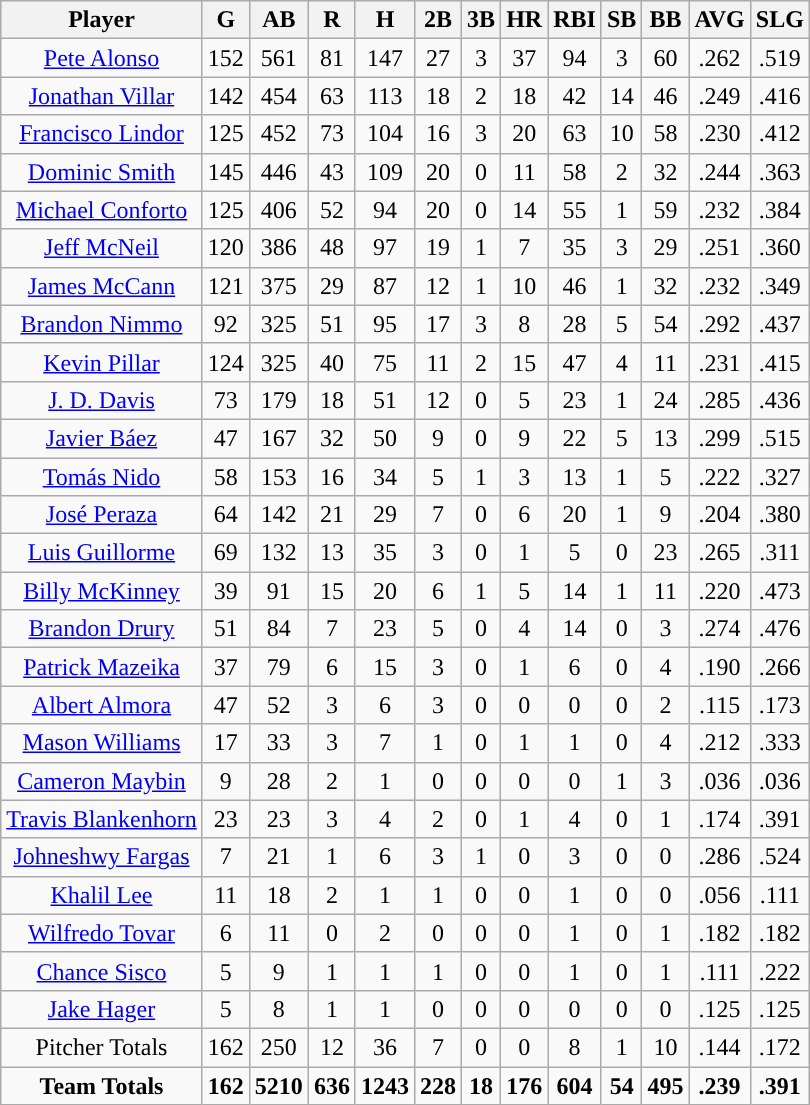<table class=wikitable style="text-align:center">
<tr>
<th>Player</th>
<th>G</th>
<th>AB</th>
<th>R</th>
<th>H</th>
<th>2B</th>
<th>3B</th>
<th>HR</th>
<th>RBI</th>
<th>SB</th>
<th>BB</th>
<th>AVG</th>
<th>SLG</th>
</tr>
<tr>
<td><a href='#'>Pete Alonso</a></td>
<td>152</td>
<td>561</td>
<td>81</td>
<td>147</td>
<td>27</td>
<td>3</td>
<td>37</td>
<td>94</td>
<td>3</td>
<td>60</td>
<td>.262</td>
<td>.519</td>
</tr>
<tr>
<td><a href='#'>Jonathan Villar</a></td>
<td>142</td>
<td>454</td>
<td>63</td>
<td>113</td>
<td>18</td>
<td>2</td>
<td>18</td>
<td>42</td>
<td>14</td>
<td>46</td>
<td>.249</td>
<td>.416</td>
</tr>
<tr>
<td><a href='#'>Francisco Lindor</a></td>
<td>125</td>
<td>452</td>
<td>73</td>
<td>104</td>
<td>16</td>
<td>3</td>
<td>20</td>
<td>63</td>
<td>10</td>
<td>58</td>
<td>.230</td>
<td>.412</td>
</tr>
<tr>
<td><a href='#'>Dominic Smith</a></td>
<td>145</td>
<td>446</td>
<td>43</td>
<td>109</td>
<td>20</td>
<td>0</td>
<td>11</td>
<td>58</td>
<td>2</td>
<td>32</td>
<td>.244</td>
<td>.363</td>
</tr>
<tr>
<td><a href='#'>Michael Conforto</a></td>
<td>125</td>
<td>406</td>
<td>52</td>
<td>94</td>
<td>20</td>
<td>0</td>
<td>14</td>
<td>55</td>
<td>1</td>
<td>59</td>
<td>.232</td>
<td>.384</td>
</tr>
<tr>
<td><a href='#'>Jeff McNeil</a></td>
<td>120</td>
<td>386</td>
<td>48</td>
<td>97</td>
<td>19</td>
<td>1</td>
<td>7</td>
<td>35</td>
<td>3</td>
<td>29</td>
<td>.251</td>
<td>.360</td>
</tr>
<tr>
<td><a href='#'>James McCann</a></td>
<td>121</td>
<td>375</td>
<td>29</td>
<td>87</td>
<td>12</td>
<td>1</td>
<td>10</td>
<td>46</td>
<td>1</td>
<td>32</td>
<td>.232</td>
<td>.349</td>
</tr>
<tr>
<td><a href='#'>Brandon Nimmo</a></td>
<td>92</td>
<td>325</td>
<td>51</td>
<td>95</td>
<td>17</td>
<td>3</td>
<td>8</td>
<td>28</td>
<td>5</td>
<td>54</td>
<td>.292</td>
<td>.437</td>
</tr>
<tr>
<td><a href='#'>Kevin Pillar</a></td>
<td>124</td>
<td>325</td>
<td>40</td>
<td>75</td>
<td>11</td>
<td>2</td>
<td>15</td>
<td>47</td>
<td>4</td>
<td>11</td>
<td>.231</td>
<td>.415</td>
</tr>
<tr>
<td><a href='#'>J. D. Davis</a></td>
<td>73</td>
<td>179</td>
<td>18</td>
<td>51</td>
<td>12</td>
<td>0</td>
<td>5</td>
<td>23</td>
<td>1</td>
<td>24</td>
<td>.285</td>
<td>.436</td>
</tr>
<tr>
<td><a href='#'>Javier Báez</a></td>
<td>47</td>
<td>167</td>
<td>32</td>
<td>50</td>
<td>9</td>
<td>0</td>
<td>9</td>
<td>22</td>
<td>5</td>
<td>13</td>
<td>.299</td>
<td>.515</td>
</tr>
<tr>
<td><a href='#'>Tomás Nido</a></td>
<td>58</td>
<td>153</td>
<td>16</td>
<td>34</td>
<td>5</td>
<td>1</td>
<td>3</td>
<td>13</td>
<td>1</td>
<td>5</td>
<td>.222</td>
<td>.327</td>
</tr>
<tr>
<td><a href='#'>José Peraza</a></td>
<td>64</td>
<td>142</td>
<td>21</td>
<td>29</td>
<td>7</td>
<td>0</td>
<td>6</td>
<td>20</td>
<td>1</td>
<td>9</td>
<td>.204</td>
<td>.380</td>
</tr>
<tr>
<td><a href='#'>Luis Guillorme</a></td>
<td>69</td>
<td>132</td>
<td>13</td>
<td>35</td>
<td>3</td>
<td>0</td>
<td>1</td>
<td>5</td>
<td>0</td>
<td>23</td>
<td>.265</td>
<td>.311</td>
</tr>
<tr>
<td><a href='#'>Billy McKinney</a></td>
<td>39</td>
<td>91</td>
<td>15</td>
<td>20</td>
<td>6</td>
<td>1</td>
<td>5</td>
<td>14</td>
<td>1</td>
<td>11</td>
<td>.220</td>
<td>.473</td>
</tr>
<tr>
<td><a href='#'>Brandon Drury</a></td>
<td>51</td>
<td>84</td>
<td>7</td>
<td>23</td>
<td>5</td>
<td>0</td>
<td>4</td>
<td>14</td>
<td>0</td>
<td>3</td>
<td>.274</td>
<td>.476</td>
</tr>
<tr>
<td><a href='#'>Patrick Mazeika</a></td>
<td>37</td>
<td>79</td>
<td>6</td>
<td>15</td>
<td>3</td>
<td>0</td>
<td>1</td>
<td>6</td>
<td>0</td>
<td>4</td>
<td>.190</td>
<td>.266</td>
</tr>
<tr>
<td><a href='#'>Albert Almora</a></td>
<td>47</td>
<td>52</td>
<td>3</td>
<td>6</td>
<td>3</td>
<td>0</td>
<td>0</td>
<td>0</td>
<td>0</td>
<td>2</td>
<td>.115</td>
<td>.173</td>
</tr>
<tr>
<td><a href='#'>Mason Williams</a></td>
<td>17</td>
<td>33</td>
<td>3</td>
<td>7</td>
<td>1</td>
<td>0</td>
<td>1</td>
<td>1</td>
<td>0</td>
<td>4</td>
<td>.212</td>
<td>.333</td>
</tr>
<tr>
<td><a href='#'>Cameron Maybin</a></td>
<td>9</td>
<td>28</td>
<td>2</td>
<td>1</td>
<td>0</td>
<td>0</td>
<td>0</td>
<td>0</td>
<td>1</td>
<td>3</td>
<td>.036</td>
<td>.036</td>
</tr>
<tr>
<td><a href='#'>Travis Blankenhorn</a></td>
<td>23</td>
<td>23</td>
<td>3</td>
<td>4</td>
<td>2</td>
<td>0</td>
<td>1</td>
<td>4</td>
<td>0</td>
<td>1</td>
<td>.174</td>
<td>.391</td>
</tr>
<tr>
<td><a href='#'>Johneshwy Fargas</a></td>
<td>7</td>
<td>21</td>
<td>1</td>
<td>6</td>
<td>3</td>
<td>1</td>
<td>0</td>
<td>3</td>
<td>0</td>
<td>0</td>
<td>.286</td>
<td>.524</td>
</tr>
<tr>
<td><a href='#'>Khalil Lee</a></td>
<td>11</td>
<td>18</td>
<td>2</td>
<td>1</td>
<td>1</td>
<td>0</td>
<td>0</td>
<td>1</td>
<td>0</td>
<td>0</td>
<td>.056</td>
<td>.111</td>
</tr>
<tr>
<td><a href='#'>Wilfredo Tovar</a></td>
<td>6</td>
<td>11</td>
<td>0</td>
<td>2</td>
<td>0</td>
<td>0</td>
<td>0</td>
<td>1</td>
<td>0</td>
<td>1</td>
<td>.182</td>
<td>.182</td>
</tr>
<tr>
<td><a href='#'>Chance Sisco</a></td>
<td>5</td>
<td>9</td>
<td>1</td>
<td>1</td>
<td>1</td>
<td>0</td>
<td>0</td>
<td>1</td>
<td>0</td>
<td>1</td>
<td>.111</td>
<td>.222</td>
</tr>
<tr>
<td><a href='#'>Jake Hager</a></td>
<td>5</td>
<td>8</td>
<td>1</td>
<td>1</td>
<td>0</td>
<td>0</td>
<td>0</td>
<td>0</td>
<td>0</td>
<td>0</td>
<td>.125</td>
<td>.125</td>
</tr>
<tr>
<td>Pitcher Totals</td>
<td>162</td>
<td>250</td>
<td>12</td>
<td>36</td>
<td>7</td>
<td>0</td>
<td>0</td>
<td>8</td>
<td>1</td>
<td>10</td>
<td>.144</td>
<td>.172</td>
</tr>
<tr>
<td><strong>Team Totals</strong></td>
<td><strong>162</strong></td>
<td><strong>5210</strong></td>
<td><strong>636</strong></td>
<td><strong>1243</strong></td>
<td><strong>228</strong></td>
<td><strong>18</strong></td>
<td><strong>176</strong></td>
<td><strong>604</strong></td>
<td><strong>54</strong></td>
<td><strong>495</strong></td>
<td><strong>.239</strong></td>
<td><strong>.391</strong></td>
</tr>
</table>
